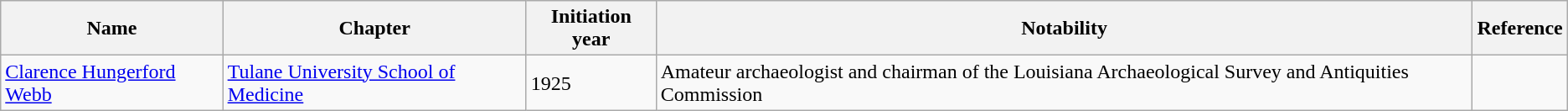<table class="wikitable">
<tr>
<th>Name</th>
<th>Chapter</th>
<th>Initiation year</th>
<th>Notability</th>
<th>Reference</th>
</tr>
<tr>
<td><a href='#'>Clarence Hungerford Webb</a></td>
<td><a href='#'>Tulane University School of Medicine</a></td>
<td>1925</td>
<td>Amateur archaeologist and chairman of the Louisiana Archaeological Survey and Antiquities Commission</td>
<td></td>
</tr>
</table>
